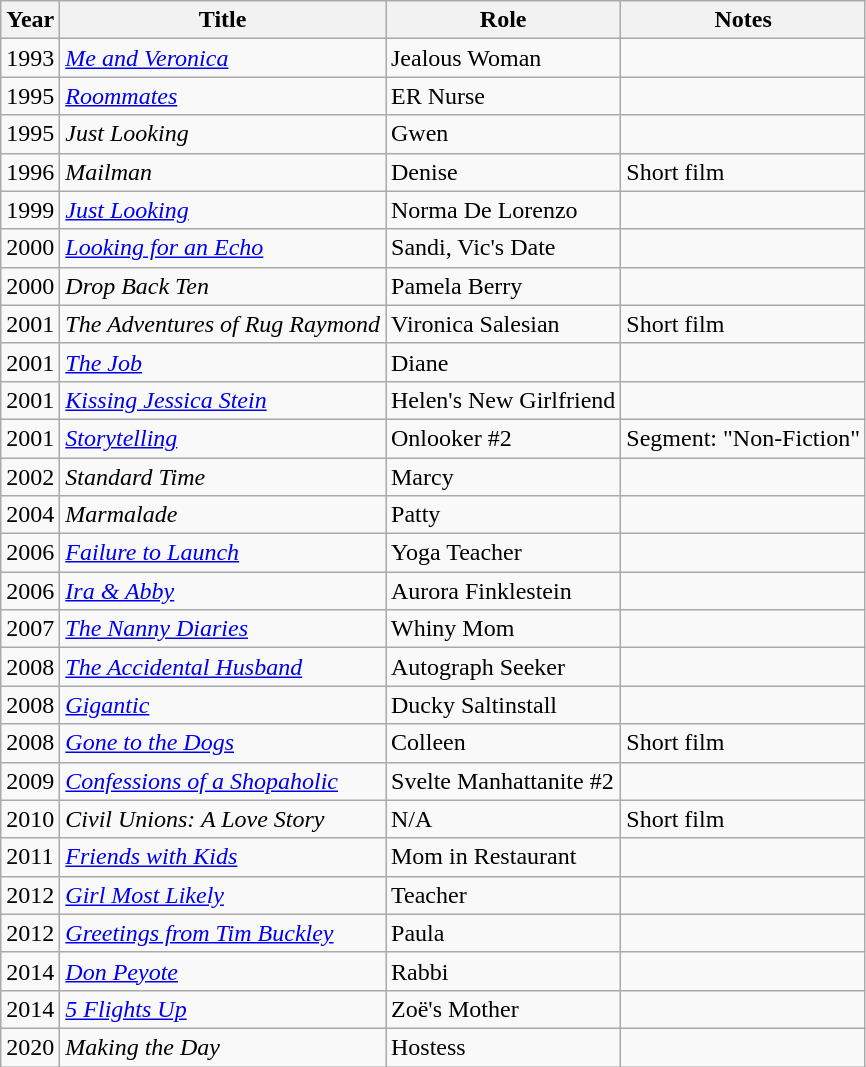<table class="wikitable sortable">
<tr>
<th>Year</th>
<th>Title</th>
<th>Role</th>
<th>Notes</th>
</tr>
<tr>
<td>1993</td>
<td><em><a href='#'>Me and Veronica</a></em></td>
<td>Jealous Woman</td>
<td></td>
</tr>
<tr>
<td>1995</td>
<td><em><a href='#'>Roommates</a></em></td>
<td>ER Nurse</td>
<td></td>
</tr>
<tr>
<td>1995</td>
<td><em>Just Looking</em></td>
<td>Gwen</td>
<td></td>
</tr>
<tr>
<td>1996</td>
<td><em>Mailman</em></td>
<td>Denise</td>
<td>Short film</td>
</tr>
<tr>
<td>1999</td>
<td><em><a href='#'>Just Looking</a></em></td>
<td>Norma De Lorenzo</td>
<td></td>
</tr>
<tr>
<td>2000</td>
<td><em><a href='#'>Looking for an Echo</a></em></td>
<td>Sandi, Vic's Date</td>
<td></td>
</tr>
<tr>
<td>2000</td>
<td><em>Drop Back Ten</em></td>
<td>Pamela Berry</td>
<td></td>
</tr>
<tr>
<td>2001</td>
<td><em>The Adventures of Rug Raymond</em></td>
<td>Vironica Salesian</td>
<td>Short film</td>
</tr>
<tr>
<td>2001</td>
<td><em><a href='#'>The Job</a></em></td>
<td>Diane</td>
<td></td>
</tr>
<tr>
<td>2001</td>
<td><em><a href='#'>Kissing Jessica Stein</a></em></td>
<td>Helen's New Girlfriend</td>
<td></td>
</tr>
<tr>
<td>2001</td>
<td><em><a href='#'>Storytelling</a></em></td>
<td>Onlooker #2</td>
<td>Segment: "Non-Fiction"</td>
</tr>
<tr>
<td>2002</td>
<td><em>Standard Time</em></td>
<td>Marcy</td>
<td></td>
</tr>
<tr>
<td>2004</td>
<td><em>Marmalade</em></td>
<td>Patty</td>
<td></td>
</tr>
<tr>
<td>2006</td>
<td><em><a href='#'>Failure to Launch</a></em></td>
<td>Yoga Teacher</td>
<td></td>
</tr>
<tr>
<td>2006</td>
<td><em><a href='#'>Ira & Abby</a></em></td>
<td>Aurora Finklestein</td>
<td></td>
</tr>
<tr>
<td>2007</td>
<td><em><a href='#'>The Nanny Diaries</a></em></td>
<td>Whiny Mom</td>
<td></td>
</tr>
<tr>
<td>2008</td>
<td><em><a href='#'>The Accidental Husband</a></em></td>
<td>Autograph Seeker</td>
<td></td>
</tr>
<tr>
<td>2008</td>
<td><em><a href='#'>Gigantic</a></em></td>
<td>Ducky Saltinstall</td>
<td></td>
</tr>
<tr>
<td>2008</td>
<td><em><a href='#'>Gone to the Dogs</a></em></td>
<td>Colleen</td>
<td>Short film</td>
</tr>
<tr>
<td>2009</td>
<td><em><a href='#'>Confessions of a Shopaholic</a></em></td>
<td>Svelte Manhattanite #2</td>
<td></td>
</tr>
<tr>
<td>2010</td>
<td><em>Civil Unions: A Love Story</em></td>
<td>N/A</td>
<td>Short film</td>
</tr>
<tr>
<td>2011</td>
<td><em><a href='#'>Friends with Kids</a></em></td>
<td>Mom in Restaurant</td>
<td></td>
</tr>
<tr>
<td>2012</td>
<td><em><a href='#'>Girl Most Likely</a></em></td>
<td>Teacher</td>
<td></td>
</tr>
<tr>
<td>2012</td>
<td><em><a href='#'>Greetings from Tim Buckley</a></em></td>
<td>Paula</td>
<td></td>
</tr>
<tr>
<td>2014</td>
<td><em><a href='#'>Don Peyote</a></em></td>
<td>Rabbi</td>
<td></td>
</tr>
<tr>
<td>2014</td>
<td><em><a href='#'>5 Flights Up</a></em></td>
<td>Zoë's Mother</td>
<td></td>
</tr>
<tr>
<td>2020</td>
<td><em>Making the Day</em></td>
<td>Hostess</td>
<td></td>
</tr>
</table>
